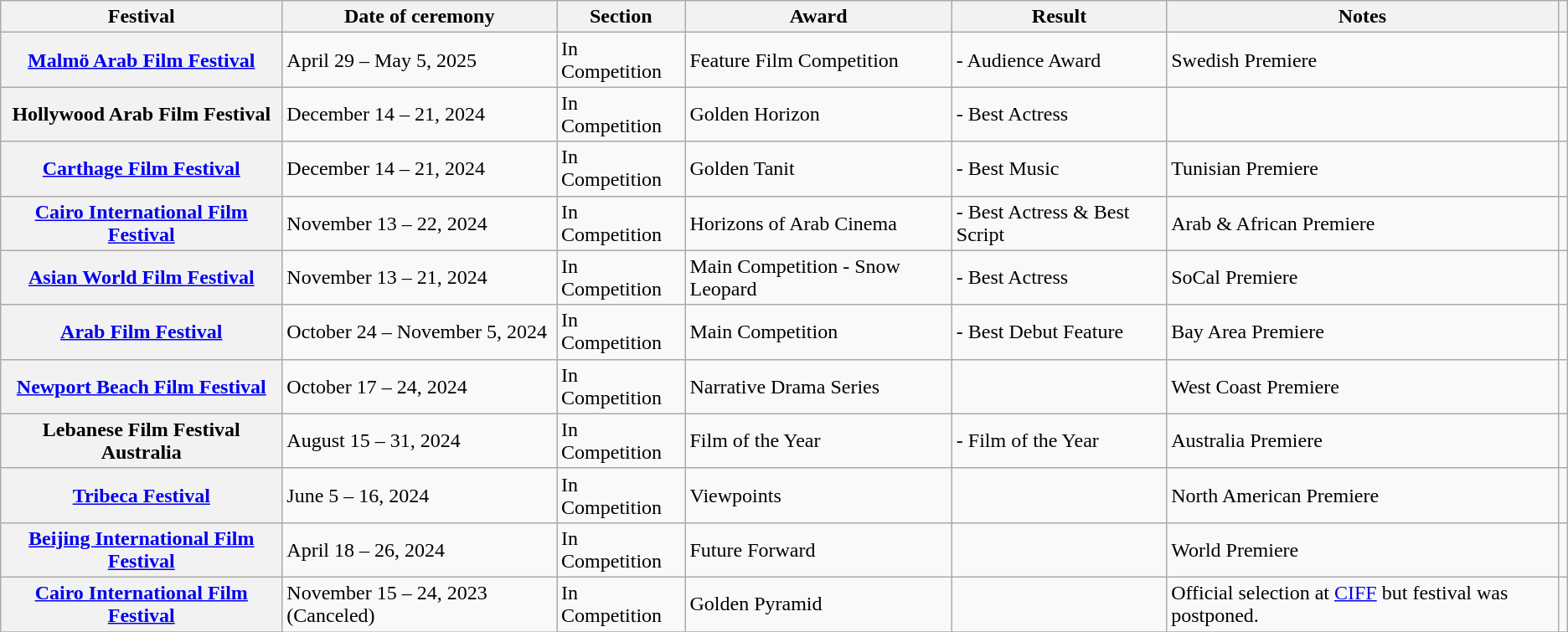<table class="wikitable plainrowheaders sortable">
<tr>
<th scope="col">Festival</th>
<th scope="col">Date of ceremony</th>
<th scope="col">Section</th>
<th scope="col">Award</th>
<th scope="col">Result</th>
<th scope="col">Notes</th>
<th scope="col" class="unsortable"></th>
</tr>
<tr>
<th scope="row"><a href='#'>Malmö Arab Film Festival</a></th>
<td rowspan="1">April 29 – May 5, 2025</td>
<td>In Competition</td>
<td>Feature Film Competition</td>
<td> - Audience Award</td>
<td>Swedish Premiere</td>
<td></td>
</tr>
<tr>
<th scope="row">Hollywood Arab Film Festival</th>
<td rowspan="1">December 14 – 21, 2024</td>
<td>In Competition</td>
<td>Golden Horizon</td>
<td> - Best Actress</td>
<td></td>
<td></td>
</tr>
<tr>
<th scope="row"><a href='#'>Carthage Film Festival</a></th>
<td rowspan="1">December 14 – 21, 2024</td>
<td>In Competition</td>
<td>Golden Tanit</td>
<td> - Best Music</td>
<td>Tunisian Premiere</td>
<td></td>
</tr>
<tr>
<th scope="row"><a href='#'>Cairo International Film Festival</a></th>
<td rowspan="1">November 13 – 22, 2024</td>
<td>In Competition</td>
<td>Horizons of Arab Cinema</td>
<td> - Best Actress & Best Script</td>
<td>Arab & African Premiere</td>
<td></td>
</tr>
<tr>
<th scope="row"><a href='#'>Asian World Film Festival</a></th>
<td rowspan="1">November 13 – 21, 2024</td>
<td>In Competition</td>
<td>Main Competition - Snow Leopard</td>
<td> - Best Actress</td>
<td>SoCal Premiere</td>
<td></td>
</tr>
<tr>
<th scope="row"><a href='#'>Arab Film Festival</a></th>
<td rowspan="1">October 24 – November 5, 2024</td>
<td>In Competition</td>
<td>Main Competition</td>
<td> - Best Debut Feature</td>
<td>Bay Area Premiere</td>
<td></td>
</tr>
<tr>
<th scope="row"><a href='#'>Newport Beach Film Festival</a></th>
<td rowspan="1">October 17 – 24, 2024</td>
<td>In Competition</td>
<td>Narrative Drama Series</td>
<td></td>
<td>West Coast Premiere</td>
<td></td>
</tr>
<tr>
<th scope="row">Lebanese Film Festival Australia</th>
<td rowspan="1">August 15 – 31, 2024</td>
<td>In Competition</td>
<td>Film of the Year</td>
<td> - Film of the Year</td>
<td>Australia Premiere</td>
<td></td>
</tr>
<tr>
<th scope="row"><a href='#'>Tribeca Festival</a></th>
<td rowspan="1">June 5 – 16, 2024</td>
<td>In Competition</td>
<td>Viewpoints</td>
<td></td>
<td>North American Premiere</td>
<td></td>
</tr>
<tr>
<th scope="row"><a href='#'>Beijing International Film Festival</a></th>
<td rowspan="1">April 18 – 26, 2024</td>
<td>In Competition</td>
<td>Future Forward</td>
<td></td>
<td>World Premiere</td>
<td></td>
</tr>
<tr>
<th scope="row"><a href='#'>Cairo International Film Festival</a></th>
<td rowspan="2">November 15 – 24, 2023 (Canceled)</td>
<td>In Competition</td>
<td>Golden Pyramid</td>
<td></td>
<td>Official selection at <a href='#'>CIFF</a> but festival was postponed.</td>
<td></td>
</tr>
<tr>
</tr>
</table>
